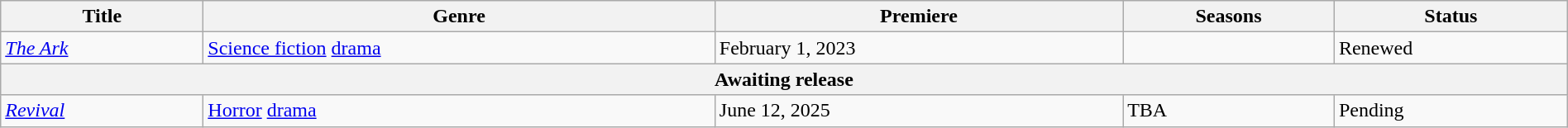<table class="wikitable sortable" style="width:100%;">
<tr>
<th>Title</th>
<th>Genre</th>
<th>Premiere</th>
<th>Seasons</th>
<th>Status</th>
</tr>
<tr>
<td><em><a href='#'>The Ark</a></em></td>
<td><a href='#'>Science fiction</a> <a href='#'>drama</a></td>
<td>February 1, 2023</td>
<td></td>
<td>Renewed</td>
</tr>
<tr>
<th colspan="5">Awaiting release</th>
</tr>
<tr>
<td><em><a href='#'>Revival</a></em></td>
<td><a href='#'>Horror</a> <a href='#'>drama</a></td>
<td>June 12, 2025</td>
<td>TBA</td>
<td>Pending</td>
</tr>
</table>
